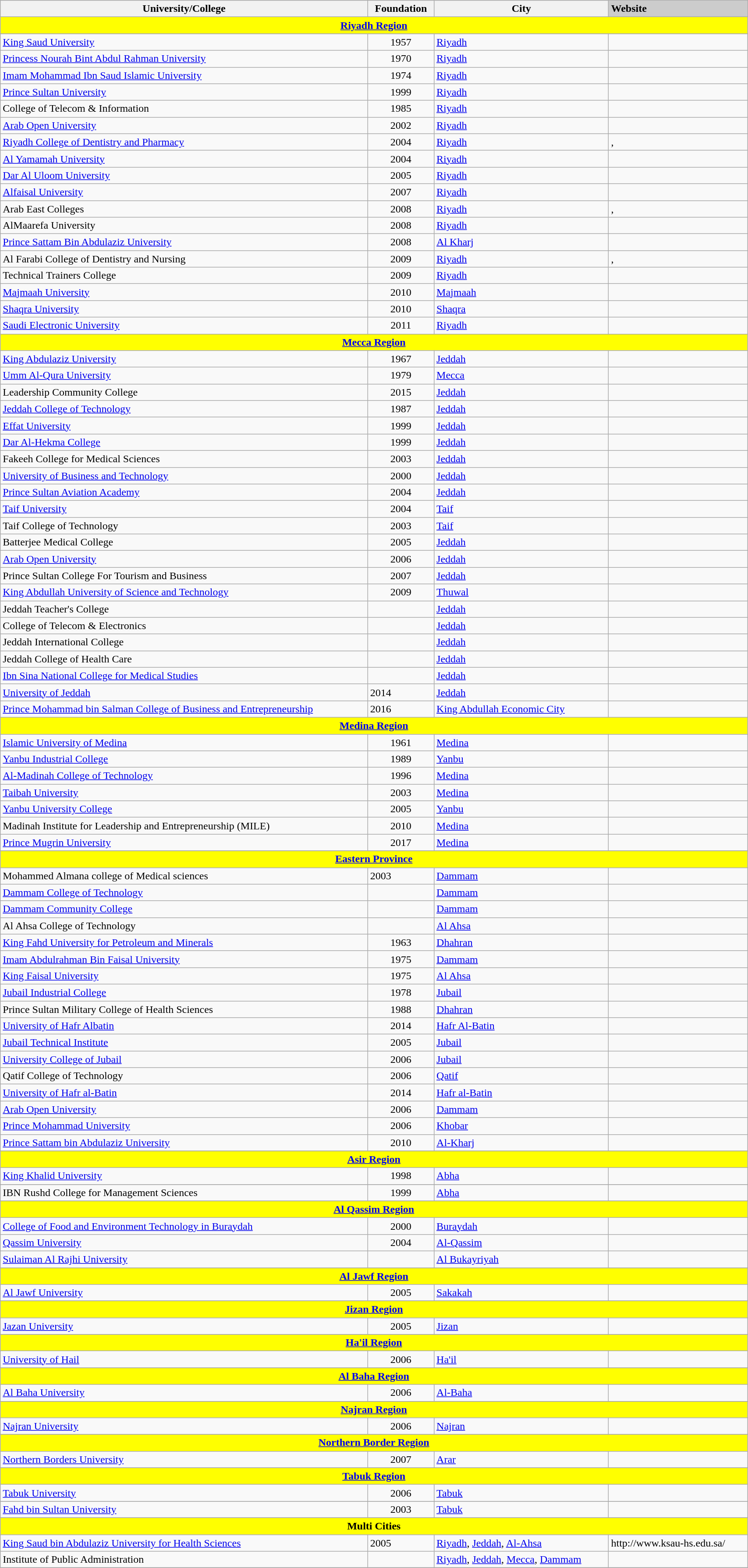<table class="wikitable" width=90%">
<tr bgcolor="#cccccc">
<th>University/College</th>
<th>Foundation</th>
<th>City</th>
<td><strong>Website</strong></td>
</tr>
<tr>
<th colspan="4" style="background: yellow;border-top: 1px solid #aaaaaa;border-bottom: 1px solid #aaaaaa"><span><a href='#'>Riyadh Region</a></span></th>
</tr>
<tr>
</tr>
<tr valign="top">
<td nowrap align=left><a href='#'>King Saud University</a></td>
<td align="center">1957</td>
<td><a href='#'>Riyadh</a></td>
<td></td>
</tr>
<tr valign="top">
<td nowrap="" align="left"><a href='#'>Princess Nourah Bint Abdul Rahman University</a></td>
<td align="center">1970</td>
<td><a href='#'>Riyadh</a></td>
<td></td>
</tr>
<tr valign="top">
<td nowrap align=left><a href='#'>Imam Mohammad Ibn Saud Islamic University</a></td>
<td align="center">1974</td>
<td><a href='#'>Riyadh</a></td>
<td></td>
</tr>
<tr valign="top">
<td nowrap align=left><a href='#'>Prince Sultan University</a></td>
<td align="center">1999</td>
<td><a href='#'>Riyadh</a></td>
<td></td>
</tr>
<tr>
<td>College of Telecom & Information</td>
<td align="center">1985</td>
<td><a href='#'>Riyadh</a></td>
<td></td>
</tr>
<tr valign="top" five>
<td nowrap="" align="left"><a href='#'>Arab Open University</a></td>
<td align="center">2002</td>
<td><a href='#'>Riyadh</a></td>
<td></td>
</tr>
<tr valign="top">
<td nowrap="" align="left"><a href='#'>Riyadh College of Dentistry and Pharmacy</a></td>
<td align="center">2004</td>
<td><a href='#'>Riyadh</a></td>
<td>,</td>
</tr>
<tr valign="top">
<td nowrap="" align="left"><a href='#'>Al Yamamah University</a></td>
<td align="center">2004</td>
<td><a href='#'>Riyadh</a></td>
<td></td>
</tr>
<tr valign="top">
<td nowrap="" align="left"><a href='#'>Dar Al Uloom University</a></td>
<td align="center">2005</td>
<td><a href='#'>Riyadh</a></td>
<td></td>
</tr>
<tr valign="top">
<td nowrap="" align="left"><a href='#'>Alfaisal University</a></td>
<td align="center">2007</td>
<td><a href='#'>Riyadh</a></td>
<td></td>
</tr>
<tr valign="top">
<td nowrap align=left>Arab East Colleges</td>
<td align="center">2008</td>
<td><a href='#'>Riyadh</a></td>
<td>,</td>
</tr>
<tr valign="top">
<td nowrap align=left>AlMaarefa University</td>
<td align="center">2008</td>
<td><a href='#'>Riyadh</a></td>
<td></td>
</tr>
<tr valign="top">
<td nowrap align=left><a href='#'>Prince Sattam Bin Abdulaziz University</a></td>
<td align="center">2008</td>
<td><a href='#'>Al Kharj</a></td>
<td></td>
</tr>
<tr valign="top">
<td nowrap="" align="left">Al Farabi College of Dentistry and Nursing</td>
<td align="center">2009</td>
<td><a href='#'>Riyadh</a></td>
<td>,</td>
</tr>
<tr valign="top">
<td nowrap align=left>Technical Trainers College</td>
<td align="center">2009</td>
<td><a href='#'>Riyadh</a></td>
<td></td>
</tr>
<tr valign="top">
<td nowrap="" align="left"><a href='#'>Majmaah University</a></td>
<td align="center">2010</td>
<td><a href='#'>Majmaah</a></td>
<td></td>
</tr>
<tr valign="top">
<td nowrap="" align="left"><a href='#'>Shaqra University</a></td>
<td align="center">2010</td>
<td><a href='#'>Shaqra</a></td>
<td></td>
</tr>
<tr valign="top">
<td nowrap="" align="left"><a href='#'>Saudi Electronic University</a></td>
<td align="center">2011</td>
<td><a href='#'>Riyadh</a></td>
<td></td>
</tr>
<tr>
<th colspan="4" style="background: yellow;border-top: 1px solid #aaaaaa;border-bottom: 1px solid #aaaaaa"><span><a href='#'>Mecca Region</a></span></th>
</tr>
<tr valign="top"|- valign="top">
<td nowrap="" align="left"><a href='#'>King Abdulaziz University</a></td>
<td align="center">1967</td>
<td><a href='#'>Jeddah</a></td>
<td></td>
</tr>
<tr valign="top">
<td nowrap="" align="left"><a href='#'>Umm Al-Qura University</a></td>
<td align="center">1979</td>
<td><a href='#'>Mecca</a></td>
<td></td>
</tr>
<tr valign="top">
<td nowrap="" align="left">Leadership Community College</td>
<td align="center">2015</td>
<td><a href='#'>Jeddah</a></td>
<td></td>
</tr>
<tr valign="top">
<td nowrap="" align="left"><a href='#'>Jeddah College of Technology</a></td>
<td align="center">1987</td>
<td><a href='#'>Jeddah</a></td>
<td></td>
</tr>
<tr valign="top">
<td nowrap="" align="left"><a href='#'>Effat University</a></td>
<td align="center">1999</td>
<td><a href='#'>Jeddah</a></td>
<td></td>
</tr>
<tr valign="top">
<td nowrap="" align="left"><a href='#'>Dar Al-Hekma College</a></td>
<td align="center">1999</td>
<td><a href='#'>Jeddah</a></td>
<td></td>
</tr>
<tr valign="top">
<td nowrap="" align="left">Fakeeh College for Medical Sciences</td>
<td align="center">2003</td>
<td><a href='#'>Jeddah</a></td>
<td></td>
</tr>
<tr valign="top">
<td nowrap="" align="left"><a href='#'>University of Business and Technology</a></td>
<td align="center">2000</td>
<td><a href='#'>Jeddah</a></td>
<td></td>
</tr>
<tr valign="top">
<td nowrap="" align="left"><a href='#'>Prince Sultan Aviation Academy</a></td>
<td align="center">2004</td>
<td><a href='#'>Jeddah</a></td>
<td></td>
</tr>
<tr valign="top">
<td nowrap="" align="left"><a href='#'>Taif University</a></td>
<td align="center">2004</td>
<td><a href='#'>Taif</a></td>
<td></td>
</tr>
<tr>
<td>Taif College of Technology</td>
<td align="center">2003</td>
<td><a href='#'>Taif</a></td>
<td></td>
</tr>
<tr valign="top">
<td nowrap="" align="left">Batterjee Medical College</td>
<td align="center">2005</td>
<td><a href='#'>Jeddah</a></td>
<td></td>
</tr>
<tr valign="top">
<td nowrap="" align="left"><a href='#'>Arab Open University</a></td>
<td align="center">2006</td>
<td><a href='#'>Jeddah</a></td>
<td></td>
</tr>
<tr valign="top">
<td nowrap="" align="left">Prince Sultan College For Tourism and Business</td>
<td align="center">2007</td>
<td><a href='#'>Jeddah</a></td>
<td></td>
</tr>
<tr>
<td nowrap align=left><a href='#'>King Abdullah University of Science and Technology</a></td>
<td align="center">2009</td>
<td><a href='#'>Thuwal</a></td>
<td></td>
</tr>
<tr valign="top">
<td nowrap align=left>Jeddah Teacher's College</td>
<td></td>
<td><a href='#'>Jeddah</a></td>
<td></td>
</tr>
<tr valign="top">
<td nowrap align=left>College of Telecom & Electronics</td>
<td></td>
<td><a href='#'>Jeddah</a></td>
<td></td>
</tr>
<tr valign="top">
<td nowrap align=left>Jeddah International College</td>
<td></td>
<td><a href='#'>Jeddah</a></td>
<td></td>
</tr>
<tr valign="top">
<td nowrap align=left>Jeddah College of Health Care</td>
<td></td>
<td><a href='#'>Jeddah</a></td>
<td></td>
</tr>
<tr valign="top">
<td nowrap align=left><a href='#'>Ibn Sina National College for Medical Studies</a></td>
<td></td>
<td><a href='#'>Jeddah</a></td>
<td></td>
</tr>
<tr valign=top>
<td><a href='#'>University of Jeddah</a></td>
<td>2014</td>
<td><a href='#'>Jeddah</a></td>
<td></td>
</tr>
<tr>
<td><a href='#'>Prince Mohammad bin Salman College of Business and Entrepreneurship</a></td>
<td>2016</td>
<td><a href='#'>King Abdullah Economic City</a></td>
<td></td>
</tr>
<tr>
<th colspan="4" style="background: yellow;border-top: 1px solid #aaaaaa;border-bottom: 1px solid #aaaaaa"><span><a href='#'>Medina Region</a></span></th>
</tr>
<tr>
<td nowrap align=left><a href='#'>Islamic University of Medina</a></td>
<td align="center">1961</td>
<td><a href='#'>Medina</a></td>
<td></td>
</tr>
<tr valign="top">
<td nowrap="" align="left"><a href='#'>Yanbu Industrial College</a></td>
<td align="center">1989</td>
<td><a href='#'>Yanbu</a></td>
<td></td>
</tr>
<tr valign="top">
<td nowrap="" align="left"><a href='#'>Al-Madinah College of Technology</a></td>
<td align="center">1996</td>
<td><a href='#'>Medina</a></td>
<td></td>
</tr>
<tr valign="top">
<td nowrap="" align="left"><a href='#'>Taibah University</a></td>
<td align="center">2003</td>
<td><a href='#'>Medina</a></td>
<td></td>
</tr>
<tr valign="top">
<td nowrap="" align="left"><a href='#'>Yanbu University College</a></td>
<td align="center">2005</td>
<td><a href='#'>Yanbu</a></td>
<td></td>
</tr>
<tr valign="top">
<td nowrap align=left>Madinah Institute for Leadership and Entrepreneurship (MILE)</td>
<td align="center">2010</td>
<td><a href='#'>Medina</a></td>
<td></td>
</tr>
<tr valign="top">
<td nowrap="" align="left"><a href='#'>Prince Mugrin University</a></td>
<td align="center">2017</td>
<td><a href='#'>Medina</a></td>
<td></td>
</tr>
<tr valign=top>
</tr>
<tr>
<th colspan="4" style="background: yellow;border-top: 1px solid #aaaaaa;border-bottom: 1px solid #aaaaaa"><span><a href='#'>Eastern Province</a></span></th>
</tr>
<tr>
<td>Mohammed Almana college of Medical sciences</td>
<td>2003</td>
<td><a href='#'>Dammam</a></td>
<td></td>
</tr>
<tr>
<td nowrap align=left><a href='#'>Dammam College of Technology</a></td>
<td></td>
<td><a href='#'>Dammam</a></td>
<td></td>
</tr>
<tr valign="top">
<td nowrap align=left><a href='#'>Dammam Community College</a></td>
<td></td>
<td><a href='#'>Dammam</a></td>
<td></td>
</tr>
<tr valign="top">
<td nowrap="" align="left">Al Ahsa College of Technology</td>
<td align="center"></td>
<td><a href='#'>Al Ahsa</a></td>
<td></td>
</tr>
<tr valign="top">
<td nowrap="" align="left"><a href='#'>King Fahd University for Petroleum and Minerals</a></td>
<td align="center">1963</td>
<td><a href='#'>Dhahran</a></td>
<td></td>
</tr>
<tr valign="top">
<td nowrap align=left><a href='#'>Imam Abdulrahman Bin Faisal University</a></td>
<td align="center">1975</td>
<td><a href='#'>Dammam</a></td>
<td></td>
</tr>
<tr valign="top">
<td nowrap="" align="left"><a href='#'>King Faisal University</a></td>
<td align="center">1975</td>
<td><a href='#'>Al Ahsa</a></td>
<td></td>
</tr>
<tr valign="top">
<td nowrap="" align="left"><a href='#'>Jubail Industrial College</a></td>
<td align="center">1978</td>
<td><a href='#'>Jubail</a></td>
<td></td>
</tr>
<tr valign="top">
<td nowrap align=left>Prince Sultan Military College of Health Sciences</td>
<td align="center">1988</td>
<td><a href='#'>Dhahran</a></td>
<td></td>
</tr>
<tr valign="top">
<td nowrap align=left><a href='#'>University of Hafr Albatin </a></td>
<td align="center">2014</td>
<td><a href='#'>Hafr Al-Batin</a></td>
<td></td>
</tr>
<tr valign="top">
<td nowrap="" align="left"><a href='#'>Jubail Technical Institute</a></td>
<td align="center">2005</td>
<td><a href='#'>Jubail</a></td>
<td></td>
</tr>
<tr valign="top">
<td nowrap="" align="left"><a href='#'>University College of Jubail</a></td>
<td align="center">2006</td>
<td><a href='#'>Jubail</a></td>
<td></td>
</tr>
<tr valign="top">
<td nowrap="" align="left">Qatif College of Technology</td>
<td align="center">2006</td>
<td><a href='#'>Qatif</a></td>
<td></td>
</tr>
<tr valign="top">
<td nowrap="" align="left"><a href='#'>University of Hafr al-Batin</a></td>
<td align="center">2014</td>
<td><a href='#'>Hafr al-Batin</a></td>
<td></td>
</tr>
<tr valign="top">
<td nowrap="" align="left"><a href='#'>Arab Open University</a></td>
<td align="center">2006</td>
<td><a href='#'>Dammam</a></td>
<td></td>
</tr>
<tr valign="top">
<td nowrap="" align="left"><a href='#'>Prince Mohammad University</a></td>
<td align="center">2006</td>
<td><a href='#'>Khobar</a></td>
<td></td>
</tr>
<tr valign="top">
<td nowrap="" align="left"><a href='#'>Prince Sattam bin Abdulaziz University</a></td>
<td align="center">2010</td>
<td><a href='#'>Al-Kharj</a></td>
<td></td>
</tr>
<tr valign=top>
</tr>
<tr>
<th colspan="4" style="background: yellow;border-top: 1px solid #aaaaaa;border-bottom: 1px solid #aaaaaa"><span><a href='#'>Asir Region</a></span></th>
</tr>
<tr>
<td nowrap align=left><a href='#'>King Khalid University</a></td>
<td align="center">1998</td>
<td><a href='#'>Abha</a></td>
<td></td>
</tr>
<tr valign=top>
</tr>
<tr>
<td nowrap align=left>IBN Rushd College for Management Sciences</td>
<td align="center">1999</td>
<td><a href='#'>Abha</a></td>
<td></td>
</tr>
<tr valign=top>
</tr>
<tr>
<th colspan="4" style="background: yellow;border-top: 1px solid #aaaaaa;border-bottom: 1px solid #aaaaaa"><span><a href='#'>Al Qassim Region</a></span></th>
</tr>
<tr>
<td nowrap align=left><a href='#'>College of Food and Environment Technology in Buraydah</a></td>
<td align="center">2000</td>
<td><a href='#'>Buraydah</a></td>
<td></td>
</tr>
<tr valign="top">
<td nowrap align=left><a href='#'>Qassim University</a></td>
<td align="center">2004</td>
<td><a href='#'>Al-Qassim</a></td>
<td></td>
</tr>
<tr valign="top">
<td nowrap align=left><a href='#'>Sulaiman Al Rajhi University</a></td>
<td></td>
<td><a href='#'>Al Bukayriyah</a></td>
<td></td>
</tr>
<tr valign=top>
</tr>
<tr>
<th colspan="4" style="background: yellow;border-top: 1px solid #aaaaaa;border-bottom: 1px solid #aaaaaa"><span><a href='#'>Al Jawf Region</a></span></th>
</tr>
<tr>
<td nowrap align=left><a href='#'>Al Jawf University</a></td>
<td align="center">2005</td>
<td><a href='#'>Sakakah</a></td>
<td></td>
</tr>
<tr valign=top>
</tr>
<tr>
<th colspan="4" style="background: yellow;border-top: 1px solid #aaaaaa;border-bottom: 1px solid #aaaaaa"><span><a href='#'>Jizan Region</a></span></th>
</tr>
<tr>
<td nowrap align=left><a href='#'>Jazan University</a></td>
<td align="center">2005</td>
<td><a href='#'>Jizan</a></td>
<td></td>
</tr>
<tr valign=top>
</tr>
<tr>
<th colspan="4" style="background: yellow;border-top: 1px solid #aaaaaa;border-bottom: 1px solid #aaaaaa"><span><a href='#'>Ha'il Region</a></span></th>
</tr>
<tr>
<td nowrap align=left><a href='#'>University of Hail</a></td>
<td align="center">2006</td>
<td><a href='#'>Ha'il</a></td>
<td></td>
</tr>
<tr valign=top>
</tr>
<tr>
<th colspan="4" style="background: yellow;border-top: 1px solid #aaaaaa;border-bottom: 1px solid #aaaaaa"><span><a href='#'>Al Baha Region</a></span></th>
</tr>
<tr>
<td nowrap align=left><a href='#'>Al Baha University</a></td>
<td nowrap="" align="center">2006</td>
<td><a href='#'>Al-Baha</a></td>
<td></td>
</tr>
<tr valign=top>
</tr>
<tr>
<th colspan="4" style="background: yellow;border-top: 1px solid #aaaaaa;border-bottom: 1px solid #aaaaaa"><span><a href='#'>Najran Region</a></span></th>
</tr>
<tr>
<td nowrap align=left><a href='#'>Najran University</a></td>
<td align="center">2006</td>
<td><a href='#'>Najran</a></td>
<td></td>
</tr>
<tr valign=top>
</tr>
<tr valign=top>
</tr>
<tr>
<th colspan="4" style="background: yellow;border-top: 1px solid #aaaaaa;border-bottom: 1px solid #aaaaaa"><span><a href='#'>Northern Border Region</a></span></th>
</tr>
<tr>
<td nowrap align=left><a href='#'>Northern Borders University</a></td>
<td nowrap="" align="center">2007</td>
<td><a href='#'>Arar</a></td>
<td></td>
</tr>
<tr valign=top>
</tr>
<tr>
<th colspan="4" style="background: yellow;border-top: 1px solid #aaaaaa;border-bottom: 1px solid #aaaaaa"><span><a href='#'>Tabuk Region</a></span></th>
</tr>
<tr>
<td nowrap align=left><a href='#'>Tabuk University</a></td>
<td nowrap="" align="center">2006</td>
<td><a href='#'>Tabuk</a></td>
<td></td>
</tr>
<tr valign=top>
</tr>
<tr valign=top>
</tr>
<tr>
<td nowrap align=left><a href='#'>Fahd bin Sultan University</a></td>
<td align="center">2003</td>
<td><a href='#'>Tabuk</a></td>
<td></td>
</tr>
<tr valign=top>
</tr>
<tr valign=top>
</tr>
<tr>
<th colspan="4" style="background: yellow;border-top: 1px solid #aaaaaa;border-bottom: 1px solid #aaaaaa"><span>Multi Cities</span></th>
</tr>
<tr>
<td><a href='#'>King Saud bin Abdulaziz University for Health Sciences</a></td>
<td>2005</td>
<td><a href='#'>Riyadh</a>, <a href='#'>Jeddah</a>, <a href='#'>Al-Ahsa</a></td>
<td>http://www.ksau-hs.edu.sa/</td>
</tr>
<tr>
<td nowrap="" align="left">Institute of Public Administration</td>
<td></td>
<td><a href='#'>Riyadh</a>, <a href='#'>Jeddah</a>, <a href='#'>Mecca</a>, <a href='#'>Dammam</a></td>
<td></td>
</tr>
<tr valign=top>
</tr>
</table>
